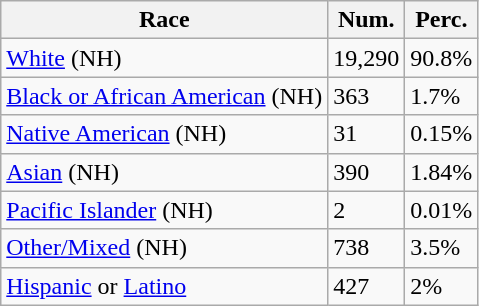<table class="wikitable">
<tr>
<th>Race</th>
<th>Num.</th>
<th>Perc.</th>
</tr>
<tr>
<td><a href='#'>White</a> (NH)</td>
<td>19,290</td>
<td>90.8%</td>
</tr>
<tr>
<td><a href='#'>Black or African American</a> (NH)</td>
<td>363</td>
<td>1.7%</td>
</tr>
<tr>
<td><a href='#'>Native American</a> (NH)</td>
<td>31</td>
<td>0.15%</td>
</tr>
<tr>
<td><a href='#'>Asian</a> (NH)</td>
<td>390</td>
<td>1.84%</td>
</tr>
<tr>
<td><a href='#'>Pacific Islander</a> (NH)</td>
<td>2</td>
<td>0.01%</td>
</tr>
<tr>
<td><a href='#'>Other/Mixed</a> (NH)</td>
<td>738</td>
<td>3.5%</td>
</tr>
<tr>
<td><a href='#'>Hispanic</a> or <a href='#'>Latino</a></td>
<td>427</td>
<td>2%</td>
</tr>
</table>
